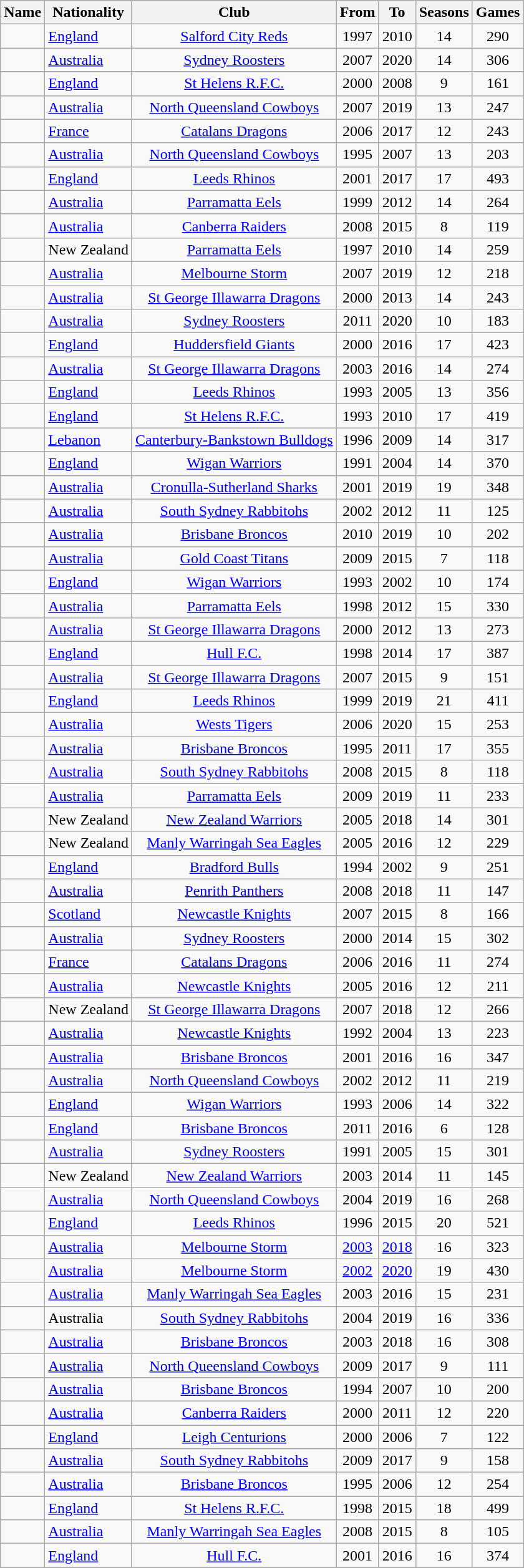<table class="wikitable plainrowheaders sortable" style="text-align: center;">
<tr>
<th>Name</th>
<th>Nationality</th>
<th>Club</th>
<th>From</th>
<th>To</th>
<th>Seasons</th>
<th>Games</th>
</tr>
<tr>
<td align="left"></td>
<td align="left"><a href='#'>England</a></td>
<td><a href='#'>Salford City Reds</a></td>
<td>1997</td>
<td>2010</td>
<td>14</td>
<td>290</td>
</tr>
<tr>
<td align="left"></td>
<td align="left"><a href='#'>Australia</a></td>
<td><a href='#'>Sydney Roosters</a></td>
<td>2007</td>
<td>2020</td>
<td>14</td>
<td>306</td>
</tr>
<tr>
<td align="left"></td>
<td align="left"><a href='#'>England</a></td>
<td><a href='#'>St Helens R.F.C.</a></td>
<td>2000</td>
<td>2008</td>
<td>9</td>
<td>161</td>
</tr>
<tr>
<td align="left"></td>
<td align="left"><a href='#'>Australia</a></td>
<td><a href='#'>North Queensland Cowboys</a></td>
<td>2007</td>
<td>2019</td>
<td>13</td>
<td>247</td>
</tr>
<tr>
<td align="left"></td>
<td align="left"><a href='#'>France</a></td>
<td><a href='#'>Catalans Dragons</a></td>
<td>2006</td>
<td>2017</td>
<td>12</td>
<td>243</td>
</tr>
<tr>
<td align="left"></td>
<td align="left"><a href='#'>Australia</a></td>
<td><a href='#'>North Queensland Cowboys</a></td>
<td>1995</td>
<td>2007</td>
<td>13</td>
<td>203</td>
</tr>
<tr>
<td align="left"></td>
<td align="left"><a href='#'>England</a></td>
<td><a href='#'>Leeds Rhinos</a></td>
<td>2001</td>
<td>2017</td>
<td>17</td>
<td>493</td>
</tr>
<tr>
<td align="left"></td>
<td align="left"><a href='#'>Australia</a></td>
<td><a href='#'>Parramatta Eels</a></td>
<td>1999</td>
<td>2012</td>
<td>14</td>
<td>264</td>
</tr>
<tr>
<td align="left"></td>
<td align="left"><a href='#'>Australia</a></td>
<td><a href='#'>Canberra Raiders</a></td>
<td>2008</td>
<td>2015</td>
<td>8</td>
<td>119</td>
</tr>
<tr>
<td align="left"></td>
<td align="left">New Zealand</td>
<td><a href='#'>Parramatta Eels</a></td>
<td>1997</td>
<td>2010</td>
<td>14</td>
<td>259</td>
</tr>
<tr>
<td align="left"></td>
<td align="left"><a href='#'>Australia</a></td>
<td><a href='#'>Melbourne Storm</a></td>
<td>2007</td>
<td>2019</td>
<td>12</td>
<td>218</td>
</tr>
<tr>
<td align="left"></td>
<td align="left"><a href='#'>Australia</a></td>
<td><a href='#'>St George Illawarra Dragons</a></td>
<td>2000</td>
<td>2013</td>
<td>14</td>
<td>243</td>
</tr>
<tr>
<td align="left"></td>
<td align="left"><a href='#'>Australia</a></td>
<td><a href='#'>Sydney Roosters</a></td>
<td>2011</td>
<td>2020</td>
<td>10</td>
<td>183</td>
</tr>
<tr>
<td align="left"></td>
<td align="left"><a href='#'>England</a></td>
<td><a href='#'>Huddersfield Giants</a></td>
<td>2000</td>
<td>2016</td>
<td>17</td>
<td>423</td>
</tr>
<tr>
<td align="left"></td>
<td align="left"><a href='#'>Australia</a></td>
<td><a href='#'>St George Illawarra Dragons</a></td>
<td>2003</td>
<td>2016</td>
<td>14</td>
<td>274</td>
</tr>
<tr>
<td align="left"></td>
<td align="left"><a href='#'>England</a></td>
<td><a href='#'>Leeds Rhinos</a></td>
<td>1993</td>
<td>2005</td>
<td>13</td>
<td>356</td>
</tr>
<tr>
<td align="left"></td>
<td align="left"><a href='#'>England</a></td>
<td><a href='#'>St Helens R.F.C.</a></td>
<td>1993</td>
<td>2010</td>
<td>17</td>
<td>419</td>
</tr>
<tr>
<td align="left"></td>
<td align="left"><a href='#'>Lebanon</a></td>
<td><a href='#'>Canterbury-Bankstown Bulldogs</a></td>
<td>1996</td>
<td>2009</td>
<td>14</td>
<td>317</td>
</tr>
<tr>
<td align="left"></td>
<td align="left"><a href='#'>England</a></td>
<td><a href='#'>Wigan Warriors</a></td>
<td>1991</td>
<td>2004</td>
<td>14</td>
<td>370</td>
</tr>
<tr>
<td align="left"></td>
<td align="left"><a href='#'>Australia</a></td>
<td><a href='#'>Cronulla-Sutherland Sharks</a></td>
<td>2001</td>
<td>2019</td>
<td>19</td>
<td>348</td>
</tr>
<tr>
<td align="left"></td>
<td align="left"><a href='#'>Australia</a></td>
<td><a href='#'>South Sydney Rabbitohs</a></td>
<td>2002</td>
<td>2012</td>
<td>11</td>
<td>125</td>
</tr>
<tr>
<td align="left"></td>
<td align="left"><a href='#'>Australia</a></td>
<td><a href='#'>Brisbane Broncos</a></td>
<td>2010</td>
<td>2019</td>
<td>10</td>
<td>202</td>
</tr>
<tr>
<td align="left"></td>
<td align="left"><a href='#'>Australia</a></td>
<td><a href='#'>Gold Coast Titans</a></td>
<td>2009</td>
<td>2015</td>
<td>7</td>
<td>118</td>
</tr>
<tr>
<td align="left"></td>
<td align="left"><a href='#'>England</a></td>
<td><a href='#'>Wigan Warriors</a></td>
<td>1993</td>
<td>2002</td>
<td>10</td>
<td>174</td>
</tr>
<tr>
<td align="left"></td>
<td align="left"><a href='#'>Australia</a></td>
<td><a href='#'>Parramatta Eels</a></td>
<td>1998</td>
<td>2012</td>
<td>15</td>
<td>330</td>
</tr>
<tr>
<td align="left"></td>
<td align="left"><a href='#'>Australia</a></td>
<td><a href='#'>St George Illawarra Dragons</a></td>
<td>2000</td>
<td>2012</td>
<td>13</td>
<td>273</td>
</tr>
<tr>
<td align="left"></td>
<td align="left"><a href='#'>England</a></td>
<td><a href='#'>Hull F.C.</a></td>
<td>1998</td>
<td>2014</td>
<td>17</td>
<td>387</td>
</tr>
<tr>
<td align="left"></td>
<td align="left"><a href='#'>Australia</a></td>
<td><a href='#'>St George Illawarra Dragons</a></td>
<td>2007</td>
<td>2015</td>
<td>9</td>
<td>151</td>
</tr>
<tr>
<td align="left"></td>
<td align="left"><a href='#'>England</a></td>
<td><a href='#'>Leeds Rhinos</a></td>
<td>1999</td>
<td>2019</td>
<td>21</td>
<td>411</td>
</tr>
<tr>
<td align="left"></td>
<td align="left"><a href='#'>Australia</a></td>
<td><a href='#'>Wests Tigers</a></td>
<td>2006</td>
<td>2020</td>
<td>15</td>
<td>253</td>
</tr>
<tr>
<td align="left"></td>
<td align="left"><a href='#'>Australia</a></td>
<td><a href='#'>Brisbane Broncos</a></td>
<td>1995</td>
<td>2011</td>
<td>17</td>
<td>355</td>
</tr>
<tr>
<td align="left"></td>
<td align="left"><a href='#'>Australia</a></td>
<td><a href='#'>South Sydney Rabbitohs</a></td>
<td>2008</td>
<td>2015</td>
<td>8</td>
<td>118</td>
</tr>
<tr>
<td align="left"></td>
<td align="left"><a href='#'>Australia</a></td>
<td><a href='#'>Parramatta Eels</a></td>
<td>2009</td>
<td>2019</td>
<td>11</td>
<td>233</td>
</tr>
<tr>
<td align="left"></td>
<td align="left">New Zealand</td>
<td><a href='#'>New Zealand Warriors</a></td>
<td>2005</td>
<td>2018</td>
<td>14</td>
<td>301</td>
</tr>
<tr>
<td align="left"></td>
<td align="left">New Zealand</td>
<td><a href='#'>Manly Warringah Sea Eagles</a></td>
<td>2005</td>
<td>2016</td>
<td>12</td>
<td>229</td>
</tr>
<tr>
<td align="left"></td>
<td align="left"><a href='#'>England</a></td>
<td><a href='#'>Bradford Bulls</a></td>
<td>1994</td>
<td>2002</td>
<td>9</td>
<td>251</td>
</tr>
<tr>
<td align="left"></td>
<td align="left"><a href='#'>Australia</a></td>
<td><a href='#'>Penrith Panthers</a></td>
<td>2008</td>
<td>2018</td>
<td>11</td>
<td>147</td>
</tr>
<tr>
<td align="left"></td>
<td align="left"><a href='#'>Scotland</a></td>
<td><a href='#'>Newcastle Knights</a></td>
<td>2007</td>
<td>2015</td>
<td>8</td>
<td>166</td>
</tr>
<tr>
<td align="left"></td>
<td align="left"><a href='#'>Australia</a></td>
<td><a href='#'>Sydney Roosters</a></td>
<td>2000</td>
<td>2014</td>
<td>15</td>
<td>302</td>
</tr>
<tr>
<td align="left"></td>
<td align="left"><a href='#'>France</a></td>
<td><a href='#'>Catalans Dragons</a></td>
<td>2006</td>
<td>2016</td>
<td>11</td>
<td>274</td>
</tr>
<tr>
<td align="left"></td>
<td align="left"><a href='#'>Australia</a></td>
<td><a href='#'>Newcastle Knights</a></td>
<td>2005</td>
<td>2016</td>
<td>12</td>
<td>211</td>
</tr>
<tr>
<td align="left"></td>
<td align="left">New Zealand</td>
<td><a href='#'>St George Illawarra Dragons</a></td>
<td>2007</td>
<td>2018</td>
<td>12</td>
<td>266</td>
</tr>
<tr>
<td align="left"></td>
<td align="left"><a href='#'>Australia</a></td>
<td><a href='#'>Newcastle Knights</a></td>
<td>1992</td>
<td>2004</td>
<td>13</td>
<td>223</td>
</tr>
<tr>
<td align="left"></td>
<td align="left"><a href='#'>Australia</a></td>
<td><a href='#'>Brisbane Broncos</a></td>
<td>2001</td>
<td>2016</td>
<td>16</td>
<td>347</td>
</tr>
<tr>
<td align="left"></td>
<td align="left"><a href='#'>Australia</a></td>
<td><a href='#'>North Queensland Cowboys</a></td>
<td>2002</td>
<td>2012</td>
<td>11</td>
<td>219</td>
</tr>
<tr>
<td align="left"></td>
<td align="left"><a href='#'>England</a></td>
<td><a href='#'>Wigan Warriors</a></td>
<td>1993</td>
<td>2006</td>
<td>14</td>
<td>322</td>
</tr>
<tr>
<td align="left"></td>
<td align="left"><a href='#'>England</a></td>
<td><a href='#'>Brisbane Broncos</a></td>
<td>2011</td>
<td>2016</td>
<td>6</td>
<td>128</td>
</tr>
<tr>
<td align="left"></td>
<td align="left"><a href='#'>Australia</a></td>
<td><a href='#'>Sydney Roosters</a></td>
<td>1991</td>
<td>2005</td>
<td>15</td>
<td>301</td>
</tr>
<tr>
<td align="left"></td>
<td align="left">New Zealand</td>
<td><a href='#'>New Zealand Warriors</a></td>
<td>2003</td>
<td>2014</td>
<td>11</td>
<td>145</td>
</tr>
<tr>
<td align="left"></td>
<td align="left"><a href='#'>Australia</a></td>
<td><a href='#'>North Queensland Cowboys</a></td>
<td>2004</td>
<td>2019</td>
<td>16</td>
<td>268</td>
</tr>
<tr>
<td align="left"></td>
<td align="left"><a href='#'>England</a></td>
<td><a href='#'>Leeds Rhinos</a></td>
<td>1996</td>
<td>2015</td>
<td>20</td>
<td>521</td>
</tr>
<tr>
<td align="left"></td>
<td align="left"><a href='#'>Australia</a></td>
<td><a href='#'>Melbourne Storm</a></td>
<td><a href='#'>2003</a></td>
<td><a href='#'>2018</a></td>
<td>16</td>
<td>323</td>
</tr>
<tr>
<td align="left"></td>
<td align="left"><a href='#'>Australia</a></td>
<td><a href='#'>Melbourne Storm</a></td>
<td><a href='#'>2002</a></td>
<td><a href='#'>2020</a></td>
<td>19</td>
<td>430</td>
</tr>
<tr>
<td align="left"></td>
<td align="left"><a href='#'>Australia</a></td>
<td><a href='#'>Manly Warringah Sea Eagles</a></td>
<td>2003</td>
<td>2016</td>
<td>15</td>
<td>231</td>
</tr>
<tr>
<td align="left"></td>
<td align="left">Australia</td>
<td><a href='#'>South Sydney Rabbitohs</a></td>
<td>2004</td>
<td>2019</td>
<td>16</td>
<td>336</td>
</tr>
<tr>
<td align="left"></td>
<td align="left"><a href='#'>Australia</a></td>
<td><a href='#'>Brisbane Broncos</a></td>
<td>2003</td>
<td>2018</td>
<td>16</td>
<td>308</td>
</tr>
<tr>
<td align="left"></td>
<td align="left"><a href='#'>Australia</a></td>
<td><a href='#'>North Queensland Cowboys</a></td>
<td>2009</td>
<td>2017</td>
<td>9</td>
<td>111</td>
</tr>
<tr>
<td align="left"></td>
<td align="left"><a href='#'>Australia</a></td>
<td><a href='#'>Brisbane Broncos</a></td>
<td>1994</td>
<td>2007</td>
<td>10</td>
<td>200</td>
</tr>
<tr>
<td align="left"></td>
<td align="left"><a href='#'>Australia</a></td>
<td><a href='#'>Canberra Raiders</a></td>
<td>2000</td>
<td>2011</td>
<td>12</td>
<td>220</td>
</tr>
<tr>
<td align="left"></td>
<td align="left"><a href='#'>England</a></td>
<td><a href='#'>Leigh Centurions</a></td>
<td>2000</td>
<td>2006</td>
<td>7</td>
<td>122</td>
</tr>
<tr>
<td align="left"></td>
<td align="left"><a href='#'>Australia</a></td>
<td><a href='#'>South Sydney Rabbitohs</a></td>
<td>2009</td>
<td>2017</td>
<td>9</td>
<td>158</td>
</tr>
<tr>
<td align="left"></td>
<td align="left"><a href='#'>Australia</a></td>
<td><a href='#'>Brisbane Broncos</a></td>
<td>1995</td>
<td>2006</td>
<td>12</td>
<td>254</td>
</tr>
<tr>
<td align="left"></td>
<td align="left"><a href='#'>England</a></td>
<td><a href='#'>St Helens R.F.C.</a></td>
<td>1998</td>
<td>2015</td>
<td>18</td>
<td>499</td>
</tr>
<tr>
<td align="left"></td>
<td align="left"><a href='#'>Australia</a></td>
<td><a href='#'>Manly Warringah Sea Eagles</a></td>
<td>2008</td>
<td>2015</td>
<td>8</td>
<td>105</td>
</tr>
<tr>
<td align="left"></td>
<td align="left"><a href='#'>England</a></td>
<td><a href='#'>Hull F.C.</a></td>
<td>2001</td>
<td>2016</td>
<td>16</td>
<td>374</td>
</tr>
<tr>
</tr>
</table>
